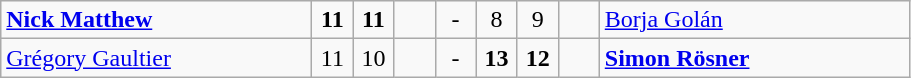<table class="wikitable">
<tr>
<td width=200> <strong><a href='#'>Nick Matthew</a></strong></td>
<td style="width:20px; text-align:center;"><strong>11</strong></td>
<td style="width:20px; text-align:center;"><strong>11</strong></td>
<td style="width:20px; text-align:center;"></td>
<td style="width:20px; text-align:center;">-</td>
<td style="width:20px; text-align:center;">8</td>
<td style="width:20px; text-align:center;">9</td>
<td style="width:20px; text-align:center;"></td>
<td width=200> <a href='#'>Borja Golán</a></td>
</tr>
<tr>
<td> <a href='#'>Grégory Gaultier</a></td>
<td style="text-align:center;">11</td>
<td style="text-align:center;">10</td>
<td style="text-align:center;"></td>
<td style="text-align:center;">-</td>
<td style="text-align:center;"><strong>13</strong></td>
<td style="text-align:center;"><strong>12</strong></td>
<td style="text-align:center;"></td>
<td> <strong><a href='#'>Simon Rösner</a></strong></td>
</tr>
</table>
